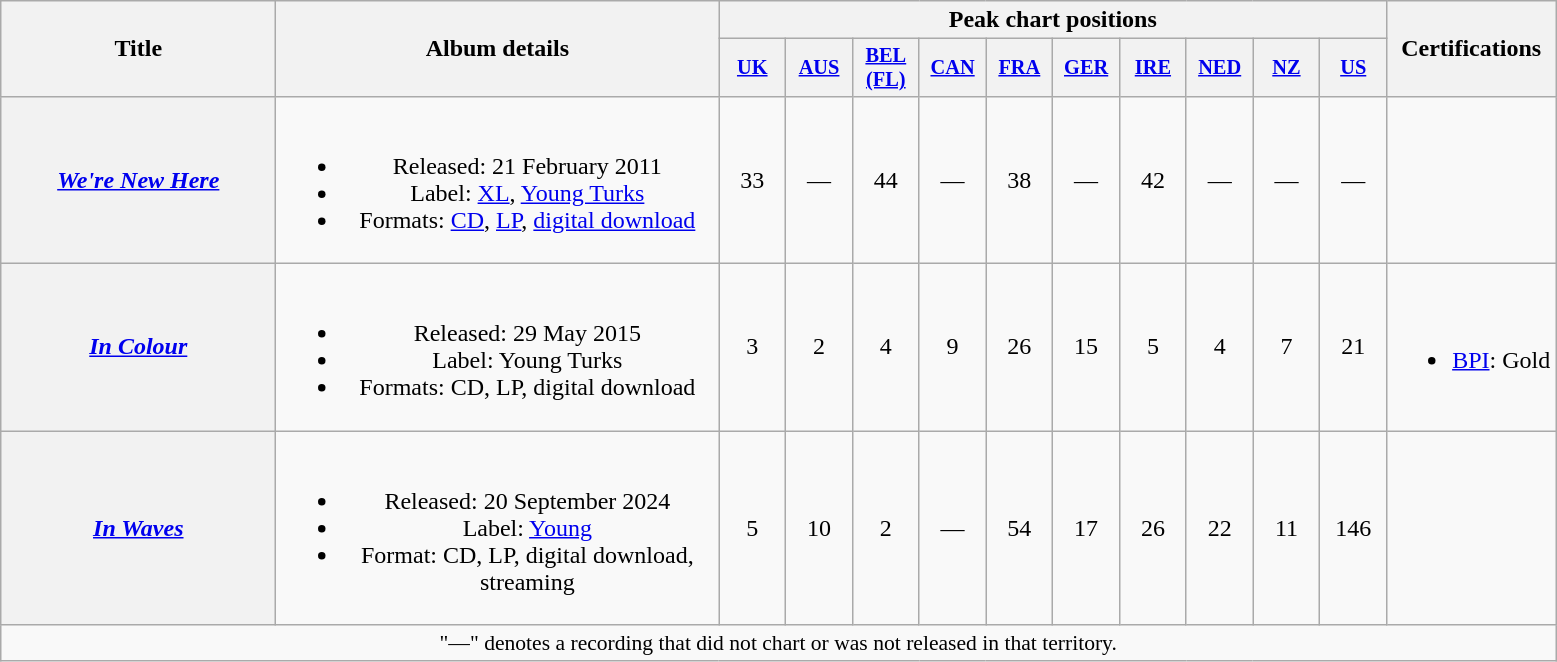<table class="wikitable plainrowheaders" style="text-align:center;">
<tr>
<th scope="col" rowspan="2" style="width:11em;">Title</th>
<th scope="col" rowspan="2" style="width:18em;">Album details</th>
<th scope="col" colspan="10">Peak chart positions</th>
<th scope="col" rowspan="2">Certifications</th>
</tr>
<tr>
<th scope="col" style="width:2.8em;font-size:85%;"><a href='#'>UK</a><br></th>
<th scope="col" style="width:2.8em;font-size:85%;"><a href='#'>AUS</a><br></th>
<th scope="col" style="width:2.8em;font-size:85%;"><a href='#'>BEL<br>(FL)</a><br></th>
<th scope="col" style="width:2.8em;font-size:85%;"><a href='#'>CAN</a><br></th>
<th scope="col" style="width:2.8em;font-size:85%;"><a href='#'>FRA</a><br></th>
<th scope="col" style="width:2.8em;font-size:85%;"><a href='#'>GER</a><br></th>
<th scope="col" style="width:2.8em;font-size:85%;"><a href='#'>IRE</a><br></th>
<th scope="col" style="width:2.8em;font-size:85%;"><a href='#'>NED</a><br></th>
<th scope="col" style="width:2.8em;font-size:85%;"><a href='#'>NZ</a><br></th>
<th scope="col" style="width:2.8em;font-size:85%;"><a href='#'>US</a><br></th>
</tr>
<tr>
<th scope="row"><em><a href='#'>We're New Here</a></em><br></th>
<td><br><ul><li>Released: 21 February 2011</li><li>Label: <a href='#'>XL</a>, <a href='#'>Young Turks</a></li><li>Formats: <a href='#'>CD</a>, <a href='#'>LP</a>, <a href='#'>digital download</a></li></ul></td>
<td>33</td>
<td>—</td>
<td>44</td>
<td>—</td>
<td>38</td>
<td>—</td>
<td>42</td>
<td>—</td>
<td>—</td>
<td>—</td>
<td></td>
</tr>
<tr>
<th scope="row"><em><a href='#'>In Colour</a></em></th>
<td><br><ul><li>Released: 29 May 2015</li><li>Label: Young Turks</li><li>Formats: CD, LP, digital download</li></ul></td>
<td>3</td>
<td>2</td>
<td>4</td>
<td>9</td>
<td>26</td>
<td>15</td>
<td>5</td>
<td>4</td>
<td>7</td>
<td>21</td>
<td><br><ul><li><a href='#'>BPI</a>: Gold</li></ul></td>
</tr>
<tr>
<th scope="row"><em><a href='#'>In Waves</a></em></th>
<td><br><ul><li>Released: 20 September 2024</li><li>Label: <a href='#'>Young</a></li><li>Format: CD, LP, digital download, streaming</li></ul></td>
<td>5</td>
<td>10</td>
<td>2</td>
<td>—</td>
<td>54<br></td>
<td>17</td>
<td>26</td>
<td>22</td>
<td>11</td>
<td>146</td>
<td></td>
</tr>
<tr>
<td colspan="15" style="font-size:90%">"—" denotes a recording that did not chart or was not released in that territory.</td>
</tr>
</table>
